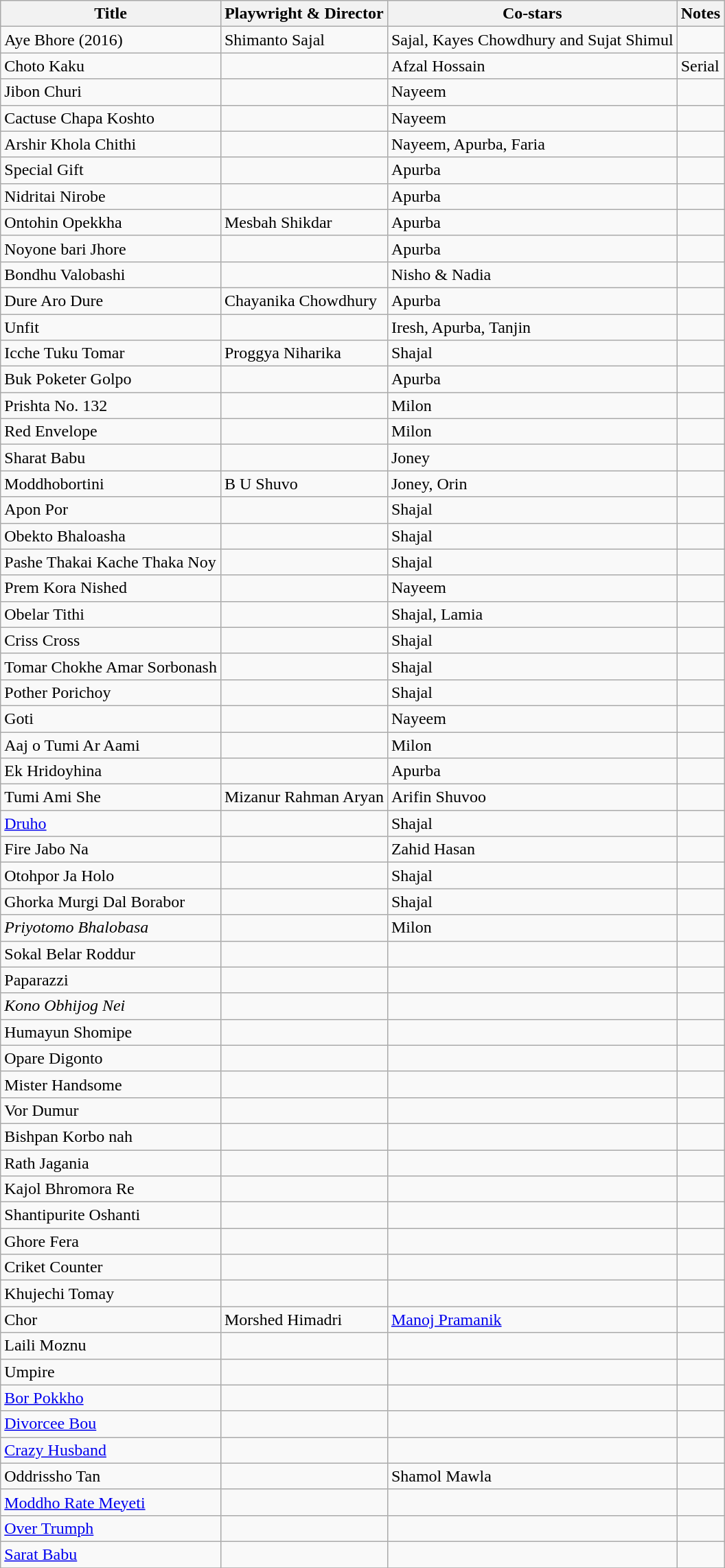<table class="wikitable sortable">
<tr>
<th width=>Title</th>
<th width=>Playwright & Director</th>
<th width=>Co-stars</th>
<th width=>Notes</th>
</tr>
<tr>
<td>Aye Bhore (2016)</td>
<td>Shimanto Sajal</td>
<td>Sajal, Kayes Chowdhury and Sujat Shimul</td>
<td></td>
</tr>
<tr>
<td>Choto Kaku</td>
<td></td>
<td>Afzal Hossain</td>
<td>Serial</td>
</tr>
<tr>
<td>Jibon Churi</td>
<td></td>
<td>Nayeem</td>
<td></td>
</tr>
<tr>
<td>Cactuse Chapa Koshto</td>
<td></td>
<td>Nayeem</td>
<td></td>
</tr>
<tr>
<td>Arshir Khola Chithi</td>
<td></td>
<td>Nayeem, Apurba, Faria</td>
<td></td>
</tr>
<tr>
<td>Special Gift</td>
<td></td>
<td>Apurba</td>
<td></td>
</tr>
<tr>
<td>Nidritai Nirobe</td>
<td></td>
<td>Apurba</td>
<td></td>
</tr>
<tr>
<td>Ontohin Opekkha</td>
<td>Mesbah Shikdar</td>
<td>Apurba</td>
<td></td>
</tr>
<tr>
<td>Noyone bari Jhore</td>
<td></td>
<td>Apurba</td>
<td></td>
</tr>
<tr>
<td>Bondhu Valobashi</td>
<td></td>
<td>Nisho & Nadia</td>
<td></td>
</tr>
<tr>
<td>Dure Aro Dure</td>
<td>Chayanika Chowdhury</td>
<td>Apurba</td>
<td></td>
</tr>
<tr>
<td>Unfit</td>
<td></td>
<td>Iresh, Apurba, Tanjin</td>
<td></td>
</tr>
<tr>
<td>Icche Tuku Tomar</td>
<td>Proggya Niharika</td>
<td>Shajal</td>
<td></td>
</tr>
<tr>
<td>Buk Poketer Golpo</td>
<td></td>
<td>Apurba</td>
<td></td>
</tr>
<tr>
<td>Prishta No. 132</td>
<td></td>
<td>Milon</td>
<td></td>
</tr>
<tr>
<td>Red Envelope</td>
<td></td>
<td>Milon</td>
<td></td>
</tr>
<tr>
<td>Sharat Babu</td>
<td></td>
<td>Joney</td>
<td></td>
</tr>
<tr>
<td>Moddhobortini</td>
<td>B U Shuvo</td>
<td>Joney, Orin</td>
<td></td>
</tr>
<tr>
<td>Apon Por</td>
<td></td>
<td>Shajal</td>
<td></td>
</tr>
<tr>
<td>Obekto Bhaloasha</td>
<td></td>
<td>Shajal</td>
<td></td>
</tr>
<tr>
<td>Pashe Thakai Kache Thaka Noy</td>
<td></td>
<td>Shajal</td>
<td></td>
</tr>
<tr>
<td>Prem Kora Nished</td>
<td></td>
<td>Nayeem</td>
<td></td>
</tr>
<tr>
<td>Obelar Tithi </td>
<td></td>
<td>Shajal, Lamia</td>
<td></td>
</tr>
<tr>
<td>Criss Cross</td>
<td></td>
<td>Shajal</td>
<td></td>
</tr>
<tr>
<td>Tomar Chokhe Amar Sorbonash</td>
<td></td>
<td>Shajal</td>
<td></td>
</tr>
<tr>
<td>Pother Porichoy</td>
<td></td>
<td>Shajal</td>
<td></td>
</tr>
<tr>
<td>Goti</td>
<td></td>
<td>Nayeem</td>
<td></td>
</tr>
<tr>
<td>Aaj o Tumi Ar Aami</td>
<td></td>
<td>Milon</td>
<td></td>
</tr>
<tr>
<td>Ek Hridoyhina</td>
<td></td>
<td>Apurba</td>
<td></td>
</tr>
<tr>
<td>Tumi Ami She</td>
<td>Mizanur Rahman Aryan</td>
<td>Arifin Shuvoo</td>
<td></td>
</tr>
<tr>
<td><a href='#'>Druho</a></td>
<td></td>
<td>Shajal</td>
<td></td>
</tr>
<tr>
<td>Fire Jabo Na</td>
<td></td>
<td>Zahid Hasan</td>
<td></td>
</tr>
<tr>
<td>Otohpor Ja Holo</td>
<td></td>
<td>Shajal</td>
<td></td>
</tr>
<tr>
<td>Ghorka Murgi Dal Borabor</td>
<td></td>
<td>Shajal</td>
<td></td>
</tr>
<tr>
<td><em>Priyotomo Bhalobasa</em></td>
<td></td>
<td>Milon</td>
<td></td>
</tr>
<tr>
<td>Sokal Belar Roddur</td>
<td></td>
<td></td>
<td></td>
</tr>
<tr>
<td>Paparazzi</td>
<td></td>
<td></td>
<td></td>
</tr>
<tr>
<td><em>Kono Obhijog Nei</em></td>
<td></td>
<td></td>
<td></td>
</tr>
<tr>
<td>Humayun Shomipe</td>
<td></td>
<td></td>
<td></td>
</tr>
<tr>
<td>Opare Digonto</td>
<td></td>
<td></td>
<td></td>
</tr>
<tr>
<td>Mister Handsome</td>
<td></td>
<td></td>
<td></td>
</tr>
<tr>
<td>Vor Dumur</td>
<td></td>
<td></td>
<td></td>
</tr>
<tr>
<td>Bishpan Korbo nah</td>
<td></td>
<td></td>
<td></td>
</tr>
<tr>
<td>Rath Jagania</td>
<td></td>
<td></td>
<td></td>
</tr>
<tr>
<td>Kajol Bhromora Re</td>
<td></td>
<td></td>
<td></td>
</tr>
<tr>
<td>Shantipurite Oshanti</td>
<td></td>
<td></td>
<td></td>
</tr>
<tr>
<td>Ghore Fera</td>
<td></td>
<td></td>
<td></td>
</tr>
<tr>
<td>Criket Counter</td>
<td></td>
<td></td>
<td></td>
</tr>
<tr>
<td>Khujechi Tomay</td>
<td></td>
<td></td>
<td></td>
</tr>
<tr>
<td>Chor</td>
<td>Morshed Himadri</td>
<td><a href='#'>Manoj Pramanik</a></td>
<td></td>
</tr>
<tr>
<td>Laili Moznu</td>
<td></td>
<td></td>
<td></td>
</tr>
<tr>
<td>Umpire</td>
<td></td>
<td></td>
<td></td>
</tr>
<tr>
<td><a href='#'>Bor Pokkho</a></td>
<td></td>
<td></td>
<td></td>
</tr>
<tr>
<td><a href='#'>Divorcee Bou</a></td>
<td></td>
<td></td>
<td></td>
</tr>
<tr>
<td><a href='#'>Crazy Husband</a></td>
<td></td>
<td></td>
<td></td>
</tr>
<tr>
<td>Oddrissho Tan</td>
<td></td>
<td>Shamol Mawla</td>
<td></td>
</tr>
<tr>
<td><a href='#'>Moddho Rate Meyeti</a></td>
<td></td>
<td></td>
<td></td>
</tr>
<tr>
<td><a href='#'>Over Trumph</a></td>
<td></td>
<td></td>
<td></td>
</tr>
<tr>
<td><a href='#'>Sarat Babu</a></td>
<td></td>
<td></td>
<td></td>
</tr>
<tr>
</tr>
</table>
